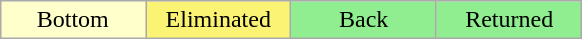<table class="wikitable" style="margin:1em auto; text-align:center;">
<tr>
<td style="background:#FFFFCC" ; padding-left: 1em;" width="20%"="Center">Bottom</td>
<td style="background:#FBF373" ; padding-left: 1em;" width="20%"="Center">Eliminated</td>
<td style="background:lightgreen" ; padding-left: 1em;" width="20%"="Center">Back</td>
<td style="background:lightgreen" ; padding-left: 1em;" width="20%"="Center">Returned</td>
</tr>
</table>
